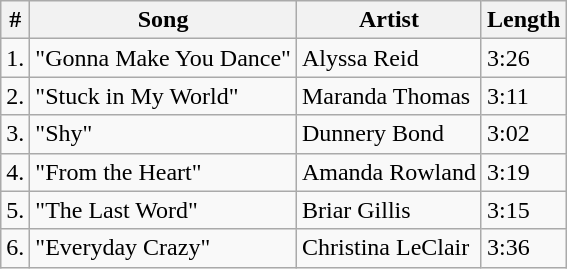<table class="wikitable">
<tr>
<th>#</th>
<th>Song</th>
<th>Artist</th>
<th>Length</th>
</tr>
<tr>
<td>1.</td>
<td>"Gonna Make You Dance"</td>
<td>Alyssa Reid</td>
<td>3:26</td>
</tr>
<tr>
<td>2.</td>
<td>"Stuck in My World"</td>
<td>Maranda Thomas</td>
<td>3:11</td>
</tr>
<tr>
<td>3.</td>
<td>"Shy"</td>
<td>Dunnery Bond</td>
<td>3:02</td>
</tr>
<tr>
<td>4.</td>
<td>"From the Heart"</td>
<td>Amanda Rowland</td>
<td>3:19</td>
</tr>
<tr>
<td>5.</td>
<td>"The Last Word"</td>
<td>Briar Gillis</td>
<td>3:15</td>
</tr>
<tr>
<td>6.</td>
<td>"Everyday Crazy"</td>
<td>Christina LeClair</td>
<td>3:36</td>
</tr>
</table>
